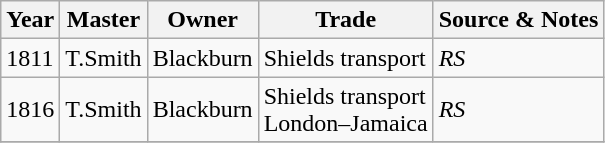<table class=" wikitable">
<tr>
<th>Year</th>
<th>Master</th>
<th>Owner</th>
<th>Trade</th>
<th>Source & Notes</th>
</tr>
<tr>
<td>1811</td>
<td>T.Smith</td>
<td>Blackburn</td>
<td>Shields transport</td>
<td><em>RS</em></td>
</tr>
<tr>
<td>1816</td>
<td>T.Smith</td>
<td>Blackburn</td>
<td>Shields transport<br>London–Jamaica</td>
<td><em>RS</em></td>
</tr>
<tr>
</tr>
</table>
